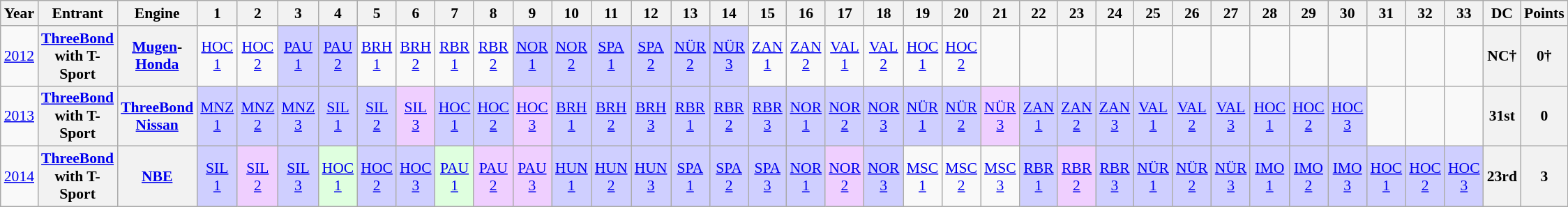<table class="wikitable" style="text-align:center; font-size:90%">
<tr>
<th>Year</th>
<th>Entrant</th>
<th>Engine</th>
<th>1</th>
<th>2</th>
<th>3</th>
<th>4</th>
<th>5</th>
<th>6</th>
<th>7</th>
<th>8</th>
<th>9</th>
<th>10</th>
<th>11</th>
<th>12</th>
<th>13</th>
<th>14</th>
<th>15</th>
<th>16</th>
<th>17</th>
<th>18</th>
<th>19</th>
<th>20</th>
<th>21</th>
<th>22</th>
<th>23</th>
<th>24</th>
<th>25</th>
<th>26</th>
<th>27</th>
<th>28</th>
<th>29</th>
<th>30</th>
<th>31</th>
<th>32</th>
<th>33</th>
<th>DC</th>
<th>Points</th>
</tr>
<tr>
<td><a href='#'>2012</a></td>
<th><a href='#'>ThreeBond</a> with T-Sport</th>
<th><a href='#'>Mugen</a>-<a href='#'>Honda</a></th>
<td><a href='#'>HOC<br>1</a></td>
<td><a href='#'>HOC<br>2</a></td>
<td style="background:#CFCFFF;"><a href='#'>PAU<br>1</a><br></td>
<td style="background:#CFCFFF;"><a href='#'>PAU<br>2</a><br></td>
<td><a href='#'>BRH<br>1</a></td>
<td><a href='#'>BRH<br>2</a></td>
<td><a href='#'>RBR<br>1</a></td>
<td><a href='#'>RBR<br>2</a></td>
<td style="background:#CFCFFF;"><a href='#'>NOR<br>1</a><br></td>
<td style="background:#CFCFFF;"><a href='#'>NOR<br>2</a><br></td>
<td style="background:#CFCFFF;"><a href='#'>SPA<br>1</a><br></td>
<td style="background:#CFCFFF;"><a href='#'>SPA<br>2</a><br></td>
<td style="background:#CFCFFF;"><a href='#'>NÜR<br>2</a><br></td>
<td style="background:#CFCFFF;"><a href='#'>NÜR<br>3</a><br></td>
<td><a href='#'>ZAN<br>1</a></td>
<td><a href='#'>ZAN<br>2</a></td>
<td><a href='#'>VAL<br>1</a></td>
<td><a href='#'>VAL<br>2</a></td>
<td><a href='#'>HOC<br>1</a></td>
<td><a href='#'>HOC<br>2</a></td>
<td></td>
<td></td>
<td></td>
<td></td>
<td></td>
<td></td>
<td></td>
<td></td>
<td></td>
<td></td>
<td></td>
<td></td>
<td></td>
<th>NC†</th>
<th>0†</th>
</tr>
<tr>
<td><a href='#'>2013</a></td>
<th><a href='#'>ThreeBond</a> with T-Sport</th>
<th><a href='#'>ThreeBond Nissan</a></th>
<td style="background:#CFCFFF;"><a href='#'>MNZ<br>1</a><br></td>
<td style="background:#CFCFFF;"><a href='#'>MNZ<br>2</a><br></td>
<td style="background:#CFCFFF;"><a href='#'>MNZ<br>3</a><br></td>
<td style="background:#CFCFFF;"><a href='#'>SIL<br>1</a><br></td>
<td style="background:#CFCFFF;"><a href='#'>SIL<br>2</a><br></td>
<td style="background:#EFCFFF;"><a href='#'>SIL<br>3</a><br></td>
<td style="background:#CFCFFF;"><a href='#'>HOC<br>1</a><br></td>
<td style="background:#CFCFFF;"><a href='#'>HOC<br>2</a><br></td>
<td style="background:#EFCFFF;"><a href='#'>HOC<br>3</a><br></td>
<td style="background:#CFCFFF;"><a href='#'>BRH<br>1</a><br></td>
<td style="background:#CFCFFF;"><a href='#'>BRH<br>2</a><br></td>
<td style="background:#CFCFFF;"><a href='#'>BRH<br>3</a><br></td>
<td style="background:#CFCFFF;"><a href='#'>RBR<br>1</a><br></td>
<td style="background:#CFCFFF;"><a href='#'>RBR<br>2</a><br></td>
<td style="background:#CFCFFF;"><a href='#'>RBR<br>3</a><br></td>
<td style="background:#CFCFFF;"><a href='#'>NOR<br>1</a><br></td>
<td style="background:#CFCFFF;"><a href='#'>NOR<br>2</a><br></td>
<td style="background:#CFCFFF;"><a href='#'>NOR<br>3</a><br></td>
<td style="background:#CFCFFF;"><a href='#'>NÜR<br>1</a><br></td>
<td style="background:#CFCFFF;"><a href='#'>NÜR<br>2</a><br></td>
<td style="background:#EFCFFF;"><a href='#'>NÜR<br>3</a><br></td>
<td style="background:#CFCFFF;"><a href='#'>ZAN<br>1</a><br></td>
<td style="background:#CFCFFF;"><a href='#'>ZAN<br>2</a><br></td>
<td style="background:#CFCFFF;"><a href='#'>ZAN<br>3</a><br></td>
<td style="background:#CFCFFF;"><a href='#'>VAL<br>1</a><br></td>
<td style="background:#CFCFFF;"><a href='#'>VAL<br>2</a><br></td>
<td style="background:#CFCFFF;"><a href='#'>VAL<br>3</a><br></td>
<td style="background:#CFCFFF;"><a href='#'>HOC<br>1</a><br></td>
<td style="background:#CFCFFF;"><a href='#'>HOC<br>2</a><br></td>
<td style="background:#CFCFFF;"><a href='#'>HOC<br>3</a><br></td>
<td></td>
<td></td>
<td></td>
<th>31st</th>
<th>0</th>
</tr>
<tr>
<td><a href='#'>2014</a></td>
<th><a href='#'>ThreeBond</a> with T-Sport</th>
<th><a href='#'>NBE</a></th>
<td style="background:#CFCFFF;"><a href='#'>SIL<br>1</a><br></td>
<td style="background:#EFCFFF;"><a href='#'>SIL<br>2</a><br></td>
<td style="background:#CFCFFF;"><a href='#'>SIL<br>3</a><br></td>
<td style="background:#DFFFDF;"><a href='#'>HOC<br>1</a><br></td>
<td style="background:#CFCFFF;"><a href='#'>HOC<br>2</a><br></td>
<td style="background:#CFCFFF;"><a href='#'>HOC<br>3</a><br></td>
<td style="background:#DFFFDF;"><a href='#'>PAU<br>1</a><br></td>
<td style="background:#EFCFFF;"><a href='#'>PAU<br>2</a><br></td>
<td style="background:#EFCFFF;"><a href='#'>PAU<br>3</a><br></td>
<td style="background:#CFCFFF;"><a href='#'>HUN<br>1</a><br></td>
<td style="background:#CFCFFF;"><a href='#'>HUN<br>2</a><br></td>
<td style="background:#CFCFFF;"><a href='#'>HUN<br>3</a><br></td>
<td style="background:#CFCFFF;"><a href='#'>SPA<br>1</a><br></td>
<td style="background:#CFCFFF;"><a href='#'>SPA<br>2</a><br></td>
<td style="background:#CFCFFF;"><a href='#'>SPA<br>3</a><br></td>
<td style="background:#CFCFFF;"><a href='#'>NOR<br>1</a><br></td>
<td style="background:#EFCFFF;"><a href='#'>NOR<br>2</a><br></td>
<td style="background:#CFCFFF;"><a href='#'>NOR<br>3</a><br></td>
<td><a href='#'>MSC<br>1</a><br></td>
<td><a href='#'>MSC<br>2</a><br></td>
<td><a href='#'>MSC<br>3</a><br></td>
<td style="background:#CFCFFF;"><a href='#'>RBR<br>1</a><br></td>
<td style="background:#EFCFFF;"><a href='#'>RBR<br>2</a><br></td>
<td style="background:#CFCFFF;"><a href='#'>RBR<br>3</a><br></td>
<td style="background:#CFCFFF;"><a href='#'>NÜR<br>1</a><br></td>
<td style="background:#CFCFFF;"><a href='#'>NÜR<br>2</a><br></td>
<td style="background:#CFCFFF;"><a href='#'>NÜR<br>3</a><br></td>
<td style="background:#CFCFFF;"><a href='#'>IMO<br>1</a><br></td>
<td style="background:#CFCFFF;"><a href='#'>IMO<br>2</a><br></td>
<td style="background:#CFCFFF;"><a href='#'>IMO<br>3</a><br></td>
<td style="background:#CFCFFF;"><a href='#'>HOC<br>1</a><br></td>
<td style="background:#CFCFFF;"><a href='#'>HOC<br>2</a><br></td>
<td style="background:#CFCFFF;"><a href='#'>HOC<br>3</a><br></td>
<th>23rd</th>
<th>3</th>
</tr>
</table>
